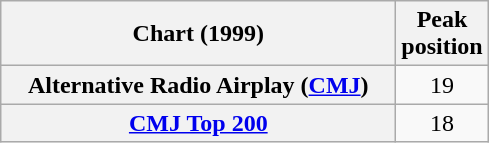<table class="wikitable sortable plainrowheaders" style="text-align:center;">
<tr>
<th scope="col" style="width:16em">Chart (1999)</th>
<th scope="col">Peak<br>position</th>
</tr>
<tr>
<th scope="row">Alternative Radio Airplay (<a href='#'>CMJ</a>)</th>
<td>19</td>
</tr>
<tr>
<th scope="row"><a href='#'>CMJ Top 200</a></th>
<td>18</td>
</tr>
</table>
